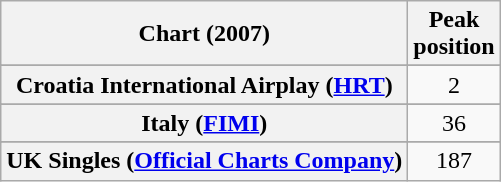<table class="wikitable sortable plainrowheaders">
<tr>
<th>Chart (2007)</th>
<th>Peak<br>position</th>
</tr>
<tr>
</tr>
<tr>
<th scope="row">Croatia International Airplay (<a href='#'>HRT</a>)</th>
<td align="center">2</td>
</tr>
<tr>
</tr>
<tr>
<th scope="row">Italy (<a href='#'>FIMI</a>)</th>
<td align="center">36</td>
</tr>
<tr>
</tr>
<tr>
</tr>
<tr>
<th scope="row">UK Singles (<a href='#'>Official Charts Company</a>)</th>
<td align=center>187</td>
</tr>
</table>
